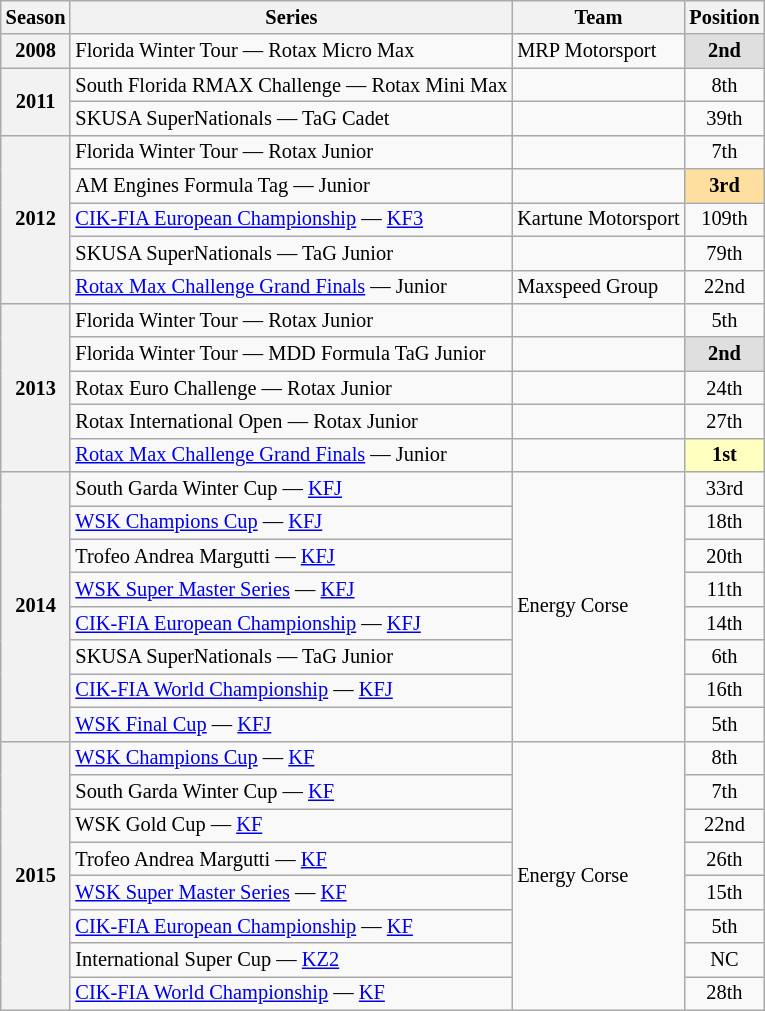<table class="wikitable" style="font-size: 85%; text-align:center">
<tr>
<th>Season</th>
<th>Series</th>
<th>Team</th>
<th>Position</th>
</tr>
<tr>
<th>2008</th>
<td align="left">Florida Winter Tour — Rotax Micro Max</td>
<td align="left">MRP Motorsport</td>
<td style="background:#DFDFDF;"><strong>2nd</strong></td>
</tr>
<tr>
<th rowspan="2">2011</th>
<td align="left">South Florida RMAX Challenge — Rotax Mini Max</td>
<td align="left"></td>
<td>8th</td>
</tr>
<tr>
<td align="left">SKUSA SuperNationals — TaG Cadet</td>
<td align="left"></td>
<td>39th</td>
</tr>
<tr>
<th rowspan="5">2012</th>
<td align="left">Florida Winter Tour — Rotax Junior</td>
<td align="left"></td>
<td>7th</td>
</tr>
<tr>
<td align="left">AM Engines Formula Tag — Junior</td>
<td align="left"></td>
<td style="background:#FFDF9F;"><strong>3rd</strong></td>
</tr>
<tr>
<td align="left"><a href='#'>CIK-FIA European Championship</a> — <a href='#'>KF3</a></td>
<td align="left">Kartune Motorsport</td>
<td>109th</td>
</tr>
<tr>
<td align="left">SKUSA SuperNationals — TaG Junior</td>
<td align="left"></td>
<td>79th</td>
</tr>
<tr>
<td align="left"><a href='#'>Rotax Max Challenge Grand Finals</a> — Junior</td>
<td align="left">Maxspeed Group</td>
<td>22nd</td>
</tr>
<tr>
<th rowspan="5">2013</th>
<td align="left">Florida Winter Tour — Rotax Junior</td>
<td align="left"></td>
<td>5th</td>
</tr>
<tr>
<td align="left">Florida Winter Tour — MDD Formula TaG Junior</td>
<td align="left"></td>
<td style="background:#DFDFDF;"><strong>2nd</strong></td>
</tr>
<tr>
<td align="left">Rotax Euro Challenge — Rotax Junior</td>
<td align="left"></td>
<td>24th</td>
</tr>
<tr>
<td align="left">Rotax International Open — Rotax Junior</td>
<td align="left"></td>
<td>27th</td>
</tr>
<tr>
<td align="left"><a href='#'>Rotax Max Challenge Grand Finals</a> — Junior</td>
<td align="left"></td>
<td style="background:#FFFFBF;"><strong>1st</strong></td>
</tr>
<tr>
<th rowspan="8">2014</th>
<td align="left">South Garda Winter Cup — <a href='#'>KFJ</a></td>
<td rowspan="8"  align="left">Energy Corse</td>
<td>33rd</td>
</tr>
<tr>
<td align="left"><a href='#'>WSK Champions Cup</a> — <a href='#'>KFJ</a></td>
<td>18th</td>
</tr>
<tr>
<td align="left">Trofeo Andrea Margutti — <a href='#'>KFJ</a></td>
<td>20th</td>
</tr>
<tr>
<td align="left"><a href='#'>WSK Super Master Series</a> — <a href='#'>KFJ</a></td>
<td>11th</td>
</tr>
<tr>
<td align="left"><a href='#'>CIK-FIA European Championship</a> — <a href='#'>KFJ</a></td>
<td>14th</td>
</tr>
<tr>
<td align="left">SKUSA SuperNationals — TaG Junior</td>
<td>6th</td>
</tr>
<tr>
<td align="left"><a href='#'>CIK-FIA World Championship</a> — <a href='#'>KFJ</a></td>
<td>16th</td>
</tr>
<tr>
<td align="left"><a href='#'>WSK Final Cup</a> — <a href='#'>KFJ</a></td>
<td>5th</td>
</tr>
<tr>
<th rowspan="8">2015</th>
<td align="left"><a href='#'>WSK Champions Cup</a> — <a href='#'>KF</a></td>
<td rowspan="8"  align="left">Energy Corse</td>
<td>8th</td>
</tr>
<tr>
<td align="left">South Garda Winter Cup — <a href='#'>KF</a></td>
<td>7th</td>
</tr>
<tr>
<td align="left">WSK Gold Cup — <a href='#'>KF</a></td>
<td>22nd</td>
</tr>
<tr>
<td align="left">Trofeo Andrea Margutti — <a href='#'>KF</a></td>
<td>26th</td>
</tr>
<tr>
<td align="left"><a href='#'>WSK Super Master Series</a> — <a href='#'>KF</a></td>
<td>15th</td>
</tr>
<tr>
<td align="left"><a href='#'>CIK-FIA European Championship</a> — <a href='#'>KF</a></td>
<td>5th</td>
</tr>
<tr>
<td align="left">International Super Cup — <a href='#'>KZ2</a></td>
<td>NC</td>
</tr>
<tr>
<td align="left"><a href='#'>CIK-FIA World Championship</a> — <a href='#'>KF</a></td>
<td>28th</td>
</tr>
</table>
